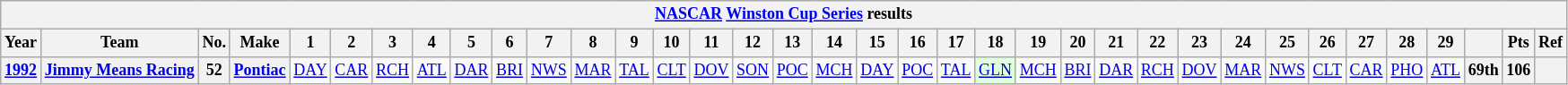<table class="wikitable collapsible collapsed" style="text-align:center; font-size:75%">
<tr>
<th colspan=45><a href='#'>NASCAR</a> <a href='#'>Winston Cup Series</a> results</th>
</tr>
<tr>
<th>Year</th>
<th>Team</th>
<th>No.</th>
<th>Make</th>
<th>1</th>
<th>2</th>
<th>3</th>
<th>4</th>
<th>5</th>
<th>6</th>
<th>7</th>
<th>8</th>
<th>9</th>
<th>10</th>
<th>11</th>
<th>12</th>
<th>13</th>
<th>14</th>
<th>15</th>
<th>16</th>
<th>17</th>
<th>18</th>
<th>19</th>
<th>20</th>
<th>21</th>
<th>22</th>
<th>23</th>
<th>24</th>
<th>25</th>
<th>26</th>
<th>27</th>
<th>28</th>
<th>29</th>
<th></th>
<th>Pts</th>
<th>Ref</th>
</tr>
<tr>
<th><a href='#'>1992</a></th>
<th><a href='#'>Jimmy Means Racing</a></th>
<th>52</th>
<th><a href='#'>Pontiac</a></th>
<td><a href='#'>DAY</a></td>
<td><a href='#'>CAR</a></td>
<td><a href='#'>RCH</a></td>
<td><a href='#'>ATL</a></td>
<td><a href='#'>DAR</a></td>
<td><a href='#'>BRI</a></td>
<td><a href='#'>NWS</a></td>
<td><a href='#'>MAR</a></td>
<td><a href='#'>TAL</a></td>
<td><a href='#'>CLT</a></td>
<td><a href='#'>DOV</a></td>
<td><a href='#'>SON</a></td>
<td><a href='#'>POC</a></td>
<td><a href='#'>MCH</a></td>
<td><a href='#'>DAY</a></td>
<td><a href='#'>POC</a></td>
<td><a href='#'>TAL</a></td>
<td style="background:#DFFFDF;"><a href='#'>GLN</a><br></td>
<td><a href='#'>MCH</a></td>
<td><a href='#'>BRI</a></td>
<td><a href='#'>DAR</a></td>
<td><a href='#'>RCH</a></td>
<td><a href='#'>DOV</a></td>
<td><a href='#'>MAR</a></td>
<td><a href='#'>NWS</a></td>
<td><a href='#'>CLT</a></td>
<td><a href='#'>CAR</a></td>
<td><a href='#'>PHO</a></td>
<td><a href='#'>ATL</a></td>
<th>69th</th>
<th>106</th>
<th></th>
</tr>
</table>
